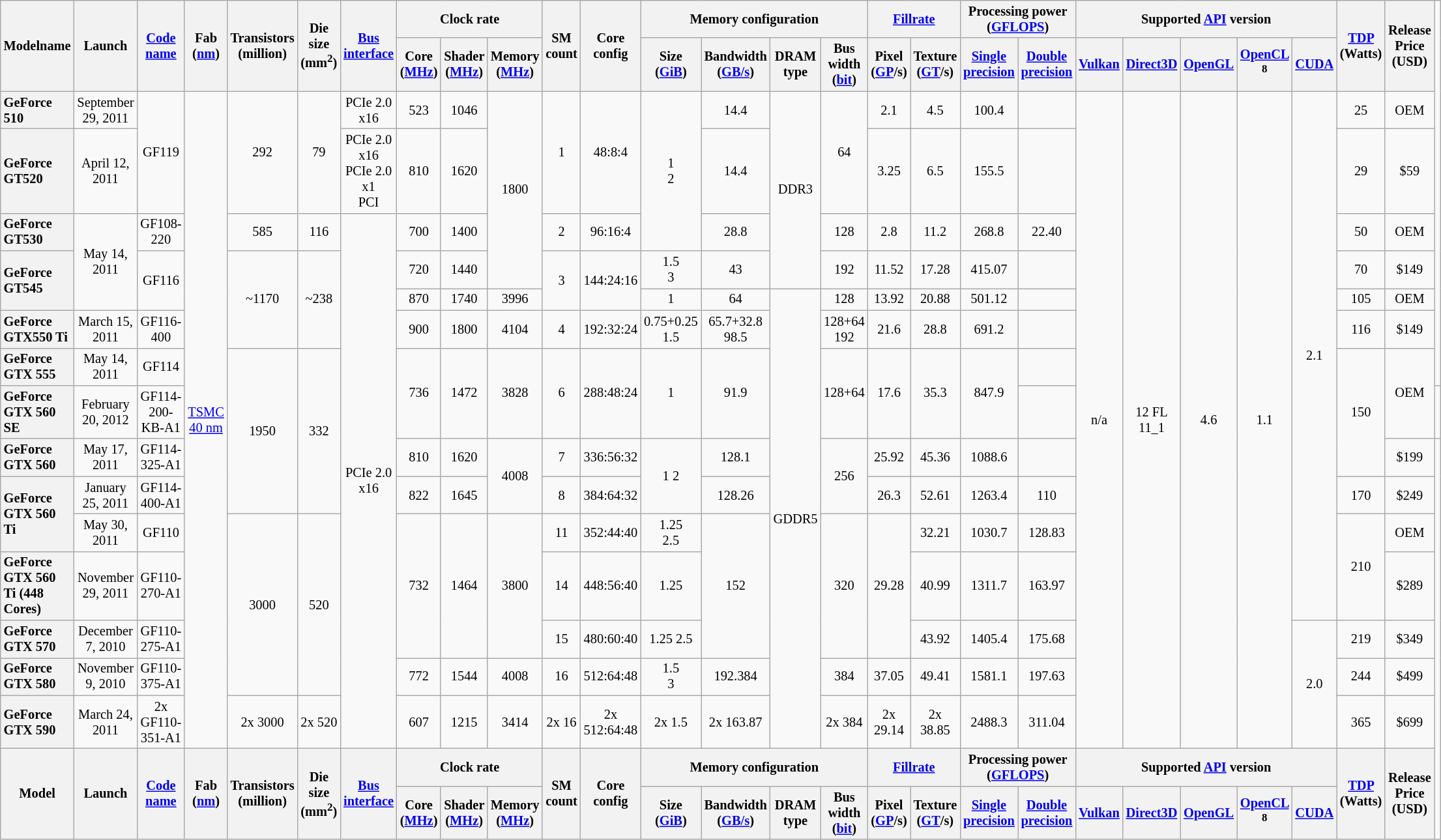<table class="mw-datatable wikitable sortable sort-under" style="font-size:85%; text-align:center;">
<tr>
<th rowspan="2">Modelname</th>
<th rowspan="2">Launch</th>
<th rowspan="2"><a href='#'>Code name</a></th>
<th rowspan="2">Fab (<a href='#'>nm</a>)</th>
<th rowspan="2">Transistors (million)</th>
<th rowspan="2">Die size (mm<sup>2</sup>)</th>
<th rowspan="2"><a href='#'>Bus</a> <a href='#'>interface</a></th>
<th colspan="3">Clock rate</th>
<th rowspan="2">SM count</th>
<th rowspan="2">Core config </th>
<th colspan="4">Memory configuration</th>
<th colspan="2"><a href='#'>Fillrate</a></th>
<th colspan="2">Processing power (<a href='#'>GFLOPS</a>) </th>
<th colspan="5">Supported <a href='#'>API</a> version</th>
<th rowspan="2"><a href='#'>TDP</a> (Watts) </th>
<th rowspan="2">Release Price (USD)</th>
</tr>
<tr>
<th>Core (<a href='#'>MHz</a>)</th>
<th>Shader (<a href='#'>MHz</a>)</th>
<th>Memory (<a href='#'>MHz</a>)</th>
<th>Size (<a href='#'>GiB</a>)</th>
<th>Bandwidth (<a href='#'>GB/s</a>)</th>
<th>DRAM type</th>
<th>Bus width (<a href='#'>bit</a>)</th>
<th>Pixel (<a href='#'>GP</a>/s)</th>
<th>Texture (<a href='#'>GT</a>/s)</th>
<th><a href='#'>Single precision</a></th>
<th><a href='#'>Double precision</a></th>
<th><a href='#'>Vulkan</a></th>
<th><a href='#'>Direct3D</a></th>
<th><a href='#'>OpenGL</a></th>
<th><a href='#'>OpenCL</a> <sup>8</sup></th>
<th><a href='#'>CUDA</a></th>
</tr>
<tr>
<th style="text-align:left;">GeForce 510</th>
<td>September 29, 2011</td>
<td rowspan="2">GF119</td>
<td rowspan="15"><a href='#'>TSMC</a> <br><a href='#'>40 nm</a></td>
<td rowspan="2">292</td>
<td rowspan="2">79</td>
<td>PCIe 2.0 x16</td>
<td>523</td>
<td>1046</td>
<td rowspan="4">1800</td>
<td rowspan="2">1</td>
<td rowspan="2">48:8:4</td>
<td rowspan="3">1<br>2</td>
<td>14.4</td>
<td rowspan="4">DDR3</td>
<td rowspan="2">64</td>
<td>2.1</td>
<td>4.5</td>
<td>100.4</td>
<td></td>
<td rowspan="15">n/a </td>
<td rowspan="15">12 FL 11_1</td>
<td rowspan="15">4.6</td>
<td rowspan="15">1.1</td>
<td rowspan="12">2.1</td>
<td>25</td>
<td>OEM</td>
</tr>
<tr>
<th style="text-align:left;">GeForce GT520</th>
<td>April 12, 2011</td>
<td>PCIe 2.0 x16<br>PCIe 2.0 x1<br>PCI</td>
<td>810</td>
<td>1620</td>
<td>14.4</td>
<td>3.25</td>
<td>6.5</td>
<td>155.5</td>
<td></td>
<td>29</td>
<td>$59</td>
</tr>
<tr>
<th style="text-align:left;">GeForce GT530 </th>
<td rowspan="3">May 14, 2011</td>
<td>GF108-220</td>
<td>585</td>
<td>116</td>
<td rowspan="13">PCIe 2.0 x16</td>
<td>700</td>
<td>1400</td>
<td>2</td>
<td>96:16:4</td>
<td>28.8</td>
<td>128</td>
<td>2.8</td>
<td>11.2</td>
<td>268.8</td>
<td>22.40</td>
<td>50</td>
<td>OEM</td>
</tr>
<tr>
<th rowspan="2" style="text-align:left;">GeForce GT545</th>
<td rowspan="2">GF116</td>
<td rowspan="3">~1170</td>
<td rowspan="3">~238</td>
<td>720</td>
<td>1440</td>
<td rowspan="2">3</td>
<td rowspan="2">144:24:16</td>
<td>1.5<br>3</td>
<td>43</td>
<td>192</td>
<td>11.52</td>
<td>17.28</td>
<td>415.07</td>
<td></td>
<td>70</td>
<td>$149</td>
</tr>
<tr>
<td>870</td>
<td>1740</td>
<td>3996</td>
<td>1</td>
<td>64</td>
<td rowspan="11">GDDR5</td>
<td>128</td>
<td>13.92</td>
<td>20.88</td>
<td>501.12</td>
<td></td>
<td>105</td>
<td>OEM</td>
</tr>
<tr>
<th style="text-align:left;">GeForce GTX550 Ti</th>
<td>March 15, 2011</td>
<td>GF116-400</td>
<td>900</td>
<td>1800</td>
<td>4104</td>
<td>4</td>
<td>192:32:24</td>
<td>0.75+0.25<br>1.5</td>
<td>65.7+32.8<br>98.5</td>
<td>128+64 <br>192</td>
<td>21.6</td>
<td>28.8</td>
<td>691.2</td>
<td></td>
<td>116</td>
<td>$149</td>
</tr>
<tr>
<th style="text-align:left;">GeForce GTX 555</th>
<td>May 14, 2011</td>
<td>GF114</td>
<td rowspan="4">1950</td>
<td rowspan="4">332</td>
<td rowspan="2">736</td>
<td rowspan="2">1472</td>
<td rowspan="2">3828</td>
<td rowspan="2">6</td>
<td rowspan="2">288:48:24</td>
<td rowspan="2">1</td>
<td rowspan="2">91.9</td>
<td rowspan="2">128+64 </td>
<td rowspan="2">17.6</td>
<td rowspan="2">35.3</td>
<td rowspan="2">847.9</td>
<td></td>
<td rowspan="3">150</td>
<td rowspan="2">OEM</td>
</tr>
<tr>
<th style="text-align:left;">GeForce GTX 560 SE</th>
<td>February 20, 2012 </td>
<td>GF114-200-KB-A1</td>
<td></td>
<td></td>
</tr>
<tr>
<th style="text-align:left;">GeForce GTX 560</th>
<td>May 17, 2011</td>
<td>GF114-325-A1 </td>
<td>810</td>
<td>1620</td>
<td rowspan="2">4008</td>
<td>7</td>
<td>336:56:32</td>
<td rowspan="2">1 2</td>
<td>128.1</td>
<td rowspan="2">256</td>
<td>25.92</td>
<td>45.36</td>
<td>1088.6</td>
<td></td>
<td>$199</td>
</tr>
<tr>
<th rowspan="2" style="text-align:left;">GeForce GTX 560 Ti</th>
<td>January 25, 2011</td>
<td>GF114-400-A1 </td>
<td>822</td>
<td>1645</td>
<td>8</td>
<td>384:64:32</td>
<td>128.26</td>
<td>26.3</td>
<td>52.61</td>
<td>1263.4</td>
<td>110</td>
<td>170</td>
<td>$249</td>
</tr>
<tr>
<td>May 30, 2011</td>
<td>GF110 </td>
<td rowspan="4">3000 </td>
<td rowspan="4">520 </td>
<td rowspan="3">732</td>
<td rowspan="3">1464</td>
<td rowspan="3">3800 </td>
<td>11</td>
<td>352:44:40</td>
<td>1.25<br>2.5</td>
<td rowspan="3">152</td>
<td rowspan="3">320</td>
<td rowspan="3">29.28</td>
<td>32.21</td>
<td>1030.7</td>
<td>128.83</td>
<td rowspan="2">210 </td>
<td>OEM</td>
</tr>
<tr>
<th style="text-align:left;">GeForce GTX 560 Ti (448 Cores)</th>
<td>November 29, 2011</td>
<td>GF110-270-A1 </td>
<td>14</td>
<td>448:56:40</td>
<td>1.25</td>
<td>40.99</td>
<td>1311.7</td>
<td>163.97</td>
<td>$289</td>
</tr>
<tr>
<th style="text-align:left;">GeForce GTX 570</th>
<td>December 7, 2010</td>
<td>GF110-275-A1 </td>
<td>15</td>
<td>480:60:40</td>
<td>1.25 2.5</td>
<td>43.92</td>
<td>1405.4</td>
<td>175.68</td>
<td rowspan="3">2.0</td>
<td>219 </td>
<td>$349</td>
</tr>
<tr>
<th style="text-align:left;">GeForce GTX 580</th>
<td>November 9, 2010</td>
<td>GF110-375-A1 </td>
<td>772</td>
<td>1544</td>
<td>4008</td>
<td>16</td>
<td>512:64:48</td>
<td>1.5<br>3 </td>
<td>192.384</td>
<td>384</td>
<td>37.05</td>
<td>49.41</td>
<td>1581.1</td>
<td>197.63</td>
<td>244 </td>
<td>$499</td>
</tr>
<tr>
<th style="text-align:left;">GeForce GTX 590</th>
<td>March 24, 2011</td>
<td>2x GF110-351-A1</td>
<td>2x 3000</td>
<td>2x 520</td>
<td>607</td>
<td>1215</td>
<td>3414</td>
<td>2x 16</td>
<td>2x 512:64:48</td>
<td>2x 1.5</td>
<td>2x 163.87</td>
<td>2x 384</td>
<td>2x 29.14</td>
<td>2x 38.85</td>
<td>2488.3</td>
<td>311.04</td>
<td>365</td>
<td>$699</td>
</tr>
<tr>
<th rowspan="2">Model</th>
<th rowspan="2">Launch</th>
<th rowspan="2"><a href='#'>Code name</a></th>
<th rowspan="2">Fab (<a href='#'>nm</a>)</th>
<th rowspan="2">Transistors (million)</th>
<th rowspan="2">Die size (mm<sup>2</sup>)</th>
<th rowspan="2"><a href='#'>Bus</a> <a href='#'>interface</a></th>
<th colspan="3">Clock rate</th>
<th rowspan="2">SM count</th>
<th rowspan="2">Core config </th>
<th colspan="4">Memory configuration</th>
<th colspan="2"><a href='#'>Fillrate</a></th>
<th colspan="2">Processing power (<a href='#'>GFLOPS</a>) </th>
<th colspan="5">Supported <a href='#'>API</a> version</th>
<th rowspan="2"><a href='#'>TDP</a> (Watts) </th>
<th rowspan="2">Release Price (USD)</th>
</tr>
<tr>
<th>Core (<a href='#'>MHz</a>)</th>
<th>Shader (<a href='#'>MHz</a>)</th>
<th>Memory (<a href='#'>MHz</a>)</th>
<th>Size (<a href='#'>GiB</a>)</th>
<th>Bandwidth (<a href='#'>GB/s</a>)</th>
<th>DRAM type</th>
<th>Bus width (<a href='#'>bit</a>)</th>
<th>Pixel (<a href='#'>GP</a>/s)</th>
<th>Texture (<a href='#'>GT</a>/s)</th>
<th><a href='#'>Single precision</a></th>
<th><a href='#'>Double precision</a></th>
<th><a href='#'>Vulkan</a></th>
<th><a href='#'>Direct3D</a></th>
<th><a href='#'>OpenGL</a></th>
<th><a href='#'>OpenCL</a> <sup>8</sup></th>
<th><a href='#'>CUDA</a></th>
</tr>
</table>
